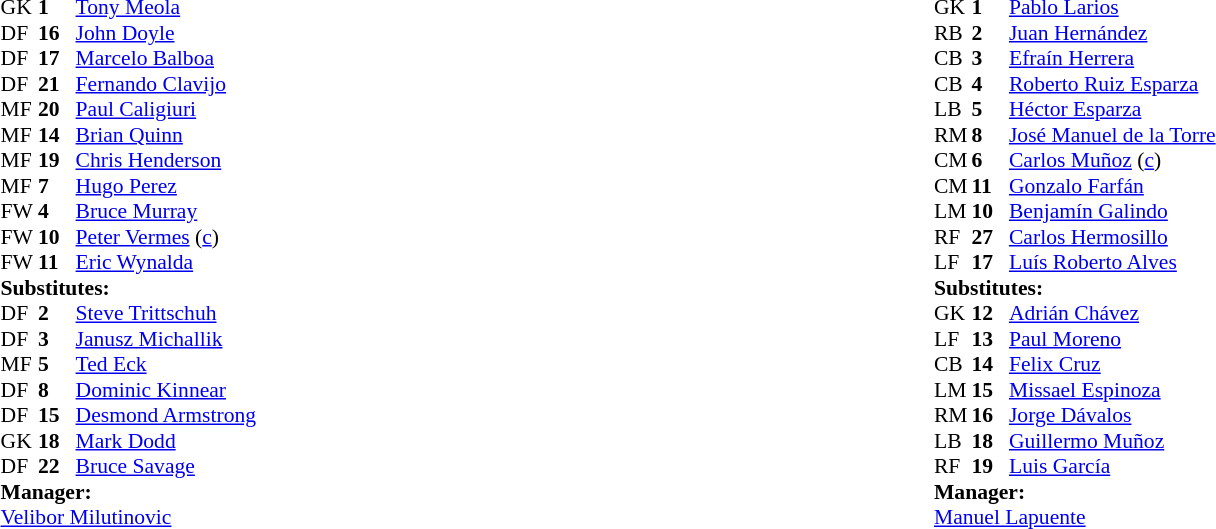<table width="100%">
<tr>
<td valign="top" width="40%"><br><table style="font-size:90%" cellspacing="0" cellpadding="0" align=center>
<tr>
<th width=25></th>
<th width=25></th>
</tr>
<tr>
<td>GK</td>
<td><strong>1</strong></td>
<td><a href='#'>Tony Meola</a></td>
</tr>
<tr>
<td>DF</td>
<td><strong>16</strong></td>
<td><a href='#'>John Doyle</a></td>
<td></td>
<td></td>
</tr>
<tr>
<td>DF</td>
<td><strong>17</strong></td>
<td><a href='#'>Marcelo Balboa</a></td>
</tr>
<tr>
<td>DF</td>
<td><strong>21</strong></td>
<td><a href='#'>Fernando Clavijo</a></td>
<td></td>
<td></td>
</tr>
<tr>
<td>MF</td>
<td><strong>20</strong></td>
<td><a href='#'>Paul Caligiuri</a></td>
<td></td>
<td></td>
</tr>
<tr>
<td>MF</td>
<td><strong>14</strong></td>
<td><a href='#'>Brian Quinn</a></td>
</tr>
<tr>
<td>MF</td>
<td><strong>19</strong></td>
<td><a href='#'>Chris Henderson</a></td>
</tr>
<tr>
<td>MF</td>
<td><strong>7</strong></td>
<td><a href='#'>Hugo Perez</a></td>
</tr>
<tr>
<td>FW</td>
<td><strong>4</strong></td>
<td><a href='#'>Bruce Murray</a></td>
</tr>
<tr>
<td>FW</td>
<td><strong>10</strong></td>
<td><a href='#'>Peter Vermes</a> (<a href='#'>c</a>)</td>
</tr>
<tr>
<td>FW</td>
<td><strong>11</strong></td>
<td><a href='#'>Eric Wynalda</a></td>
<td></td>
<td></td>
</tr>
<tr>
</tr>
<tr>
<td colspan=3><strong>Substitutes:</strong></td>
</tr>
<tr>
<td>DF</td>
<td><strong>2</strong></td>
<td><a href='#'>Steve Trittschuh</a></td>
</tr>
<tr>
<td>DF</td>
<td><strong>3</strong></td>
<td><a href='#'>Janusz Michallik</a></td>
</tr>
<tr>
<td>MF</td>
<td><strong>5</strong></td>
<td><a href='#'>Ted Eck</a></td>
<td></td>
<td></td>
</tr>
<tr>
<td>DF</td>
<td><strong>8</strong></td>
<td><a href='#'>Dominic Kinnear</a></td>
</tr>
<tr>
<td>DF</td>
<td><strong>15</strong></td>
<td><a href='#'>Desmond Armstrong</a></td>
<td></td>
<td></td>
</tr>
<tr>
<td>GK</td>
<td><strong>18</strong></td>
<td><a href='#'>Mark Dodd</a></td>
</tr>
<tr>
<td>DF</td>
<td><strong>22</strong></td>
<td><a href='#'>Bruce Savage</a></td>
</tr>
<tr>
</tr>
<tr>
<td colspan=3><strong>Manager:</strong></td>
</tr>
<tr>
<td colspan=4> <a href='#'>Velibor Milutinovic</a></td>
</tr>
</table>
</td>
<td valign="top" width="50%"><br><table style="font-size:90%; margin:auto" cellspacing="0" cellpadding="0">
<tr>
<th width=25></th>
<th width=25></th>
</tr>
<tr>
<td>GK</td>
<td><strong>1</strong></td>
<td><a href='#'>Pablo Larios</a></td>
</tr>
<tr>
<td>RB</td>
<td><strong>2</strong></td>
<td><a href='#'>Juan Hernández</a></td>
</tr>
<tr>
<td>CB</td>
<td><strong>3</strong></td>
<td><a href='#'>Efraín Herrera</a></td>
</tr>
<tr>
<td>CB</td>
<td><strong>4</strong></td>
<td><a href='#'>Roberto Ruiz Esparza</a></td>
</tr>
<tr>
<td>LB</td>
<td><strong>5</strong></td>
<td><a href='#'>Héctor Esparza</a></td>
</tr>
<tr>
<td>RM</td>
<td><strong>8</strong></td>
<td><a href='#'>José Manuel de la Torre</a></td>
<td></td>
<td></td>
</tr>
<tr>
<td>CM</td>
<td><strong>6</strong></td>
<td><a href='#'>Carlos Muñoz</a> (<a href='#'>c</a>)</td>
</tr>
<tr>
<td>CM</td>
<td><strong>11</strong></td>
<td><a href='#'>Gonzalo Farfán</a></td>
</tr>
<tr>
<td>LM</td>
<td><strong>10</strong></td>
<td><a href='#'>Benjamín Galindo</a></td>
<td></td>
<td></td>
</tr>
<tr>
<td>RF</td>
<td><strong>27</strong></td>
<td><a href='#'>Carlos Hermosillo</a></td>
</tr>
<tr>
<td>LF</td>
<td><strong>17</strong></td>
<td><a href='#'>Luís Roberto Alves</a></td>
</tr>
<tr>
</tr>
<tr>
<td colspan=3><strong>Substitutes:</strong></td>
</tr>
<tr>
<td>GK</td>
<td><strong>12</strong></td>
<td><a href='#'>Adrián Chávez</a></td>
</tr>
<tr>
<td>LF</td>
<td><strong>13</strong></td>
<td><a href='#'>Paul Moreno</a></td>
</tr>
<tr>
<td>CB</td>
<td><strong>14</strong></td>
<td><a href='#'>Felix Cruz</a></td>
</tr>
<tr>
<td>LM</td>
<td><strong>15</strong></td>
<td><a href='#'>Missael Espinoza</a></td>
<td></td>
<td></td>
</tr>
<tr>
<td>RM</td>
<td><strong>16</strong></td>
<td><a href='#'>Jorge Dávalos</a></td>
</tr>
<tr>
<td>LB</td>
<td><strong>18</strong></td>
<td><a href='#'>Guillermo Muñoz</a></td>
</tr>
<tr>
<td>RF</td>
<td><strong>19</strong></td>
<td><a href='#'>Luis García</a></td>
<td></td>
<td></td>
</tr>
<tr>
<td colspan=3><strong>Manager:</strong></td>
</tr>
<tr>
<td colspan=4><a href='#'>Manuel Lapuente</a></td>
</tr>
</table>
</td>
</tr>
</table>
